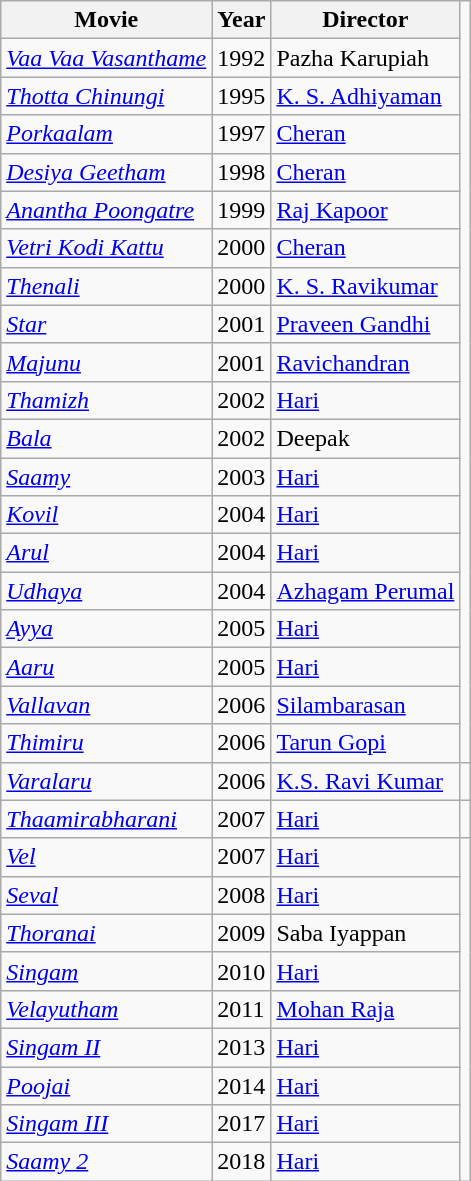<table class="wikitable">
<tr>
<th>Movie</th>
<th>Year</th>
<th>Director</th>
</tr>
<tr>
<td><em><a href='#'>Vaa Vaa Vasanthame</a></em></td>
<td>1992</td>
<td>Pazha Karupiah</td>
</tr>
<tr>
<td><em><a href='#'>Thotta Chinungi</a></em></td>
<td>1995</td>
<td><a href='#'>K. S. Adhiyaman</a></td>
</tr>
<tr>
<td><em><a href='#'>Porkaalam</a></em></td>
<td>1997</td>
<td><a href='#'>Cheran</a></td>
</tr>
<tr>
<td><em><a href='#'>Desiya Geetham</a></em></td>
<td>1998</td>
<td><a href='#'>Cheran</a></td>
</tr>
<tr>
<td><em><a href='#'>Anantha Poongatre</a></em></td>
<td>1999</td>
<td><a href='#'>Raj Kapoor</a></td>
</tr>
<tr>
<td><em><a href='#'>Vetri Kodi Kattu</a></em></td>
<td>2000</td>
<td><a href='#'>Cheran</a></td>
</tr>
<tr>
<td><em><a href='#'>Thenali</a></em></td>
<td>2000</td>
<td><a href='#'>K. S. Ravikumar</a></td>
</tr>
<tr>
<td><em><a href='#'>Star</a></em></td>
<td>2001</td>
<td><a href='#'>Praveen Gandhi</a></td>
</tr>
<tr>
<td><em><a href='#'>Majunu</a></em></td>
<td>2001</td>
<td><a href='#'>Ravichandran</a></td>
</tr>
<tr>
<td><em><a href='#'>Thamizh</a></em></td>
<td>2002</td>
<td><a href='#'>Hari</a></td>
</tr>
<tr>
<td><em><a href='#'>Bala</a></em></td>
<td>2002</td>
<td>Deepak</td>
</tr>
<tr>
<td><em><a href='#'>Saamy</a></em></td>
<td>2003</td>
<td><a href='#'>Hari</a></td>
</tr>
<tr>
<td><em><a href='#'>Kovil</a></em></td>
<td>2004</td>
<td><a href='#'>Hari</a></td>
</tr>
<tr>
<td><em><a href='#'>Arul</a></em></td>
<td>2004</td>
<td><a href='#'>Hari</a></td>
</tr>
<tr>
<td><em><a href='#'>Udhaya</a></em></td>
<td>2004</td>
<td><a href='#'>Azhagam Perumal</a></td>
</tr>
<tr>
<td><em><a href='#'>Ayya</a></em></td>
<td>2005</td>
<td><a href='#'>Hari</a></td>
</tr>
<tr>
<td><em><a href='#'>Aaru</a>  </em></td>
<td>2005</td>
<td><a href='#'>Hari</a></td>
</tr>
<tr>
<td><em><a href='#'>Vallavan</a></em></td>
<td>2006</td>
<td><a href='#'>Silambarasan</a></td>
</tr>
<tr>
<td><em><a href='#'>Thimiru</a></em></td>
<td>2006</td>
<td><a href='#'>Tarun Gopi</a></td>
</tr>
<tr>
<td><em><a href='#'>Varalaru</a></em></td>
<td>2006</td>
<td><a href='#'>K.S. Ravi Kumar</a></td>
<td></td>
</tr>
<tr>
<td><em><a href='#'>Thaamirabharani</a></em></td>
<td>2007</td>
<td><a href='#'>Hari</a></td>
<td></td>
</tr>
<tr>
<td><em><a href='#'>Vel</a></em></td>
<td>2007</td>
<td><a href='#'>Hari</a></td>
</tr>
<tr>
<td><em><a href='#'>Seval</a></em></td>
<td>2008</td>
<td><a href='#'>Hari</a></td>
</tr>
<tr>
<td><em><a href='#'>Thoranai</a></em></td>
<td>2009</td>
<td>Saba Iyappan</td>
</tr>
<tr>
<td><em><a href='#'>Singam</a></em></td>
<td>2010</td>
<td><a href='#'>Hari</a></td>
</tr>
<tr>
<td><em><a href='#'>Velayutham</a></em></td>
<td>2011</td>
<td><a href='#'>Mohan Raja</a></td>
</tr>
<tr>
<td><em><a href='#'>Singam II</a></em></td>
<td>2013</td>
<td><a href='#'>Hari</a></td>
</tr>
<tr>
<td><em><a href='#'>Poojai</a></em></td>
<td>2014</td>
<td><a href='#'>Hari</a></td>
</tr>
<tr>
<td><em><a href='#'>Singam III</a></em></td>
<td>2017</td>
<td><a href='#'>Hari</a></td>
</tr>
<tr>
<td><em><a href='#'>Saamy 2 </a></em></td>
<td>2018</td>
<td><a href='#'>Hari</a></td>
</tr>
</table>
